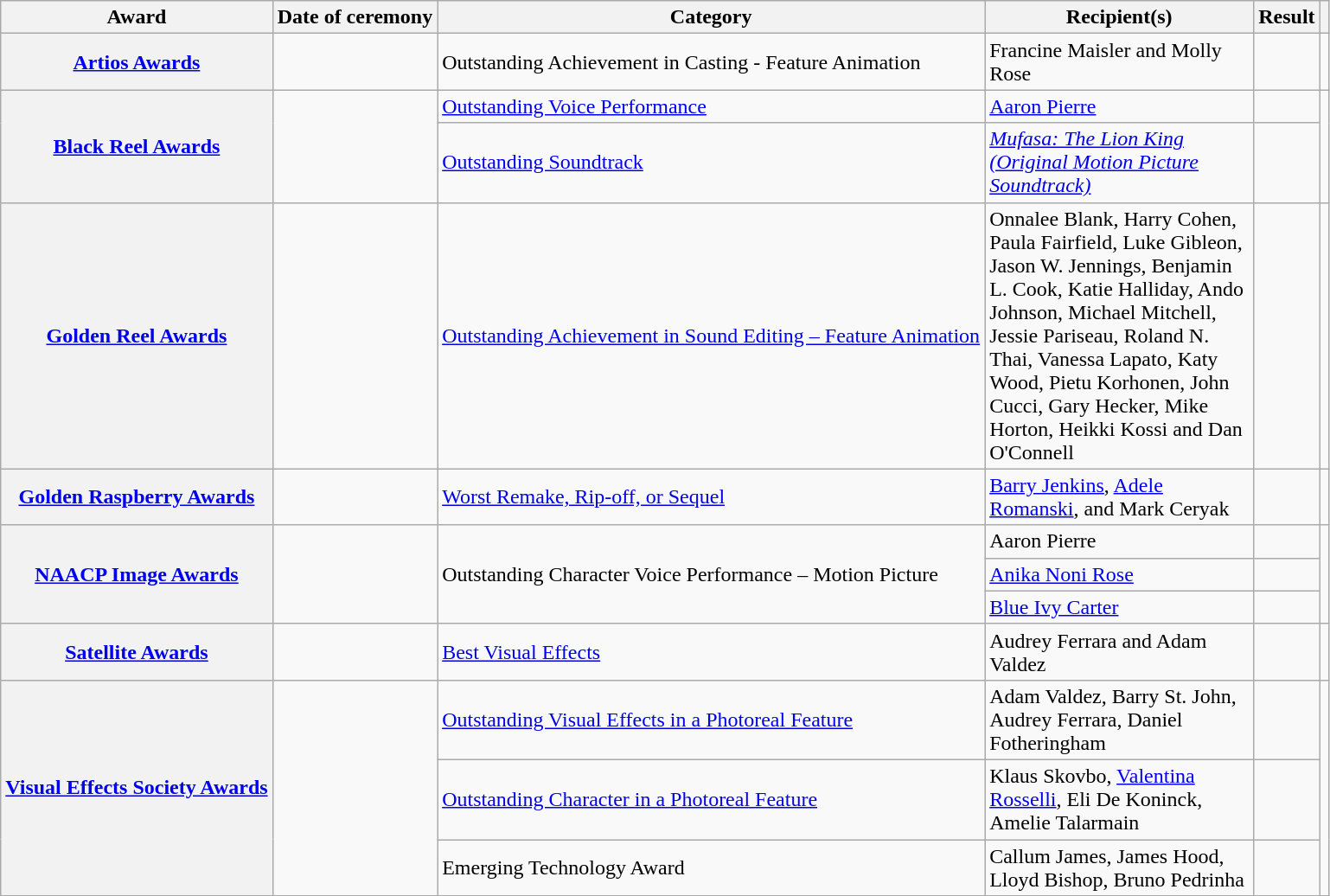<table class="wikitable sortable plainrowheaders">
<tr>
<th scope="col">Award</th>
<th scope="col">Date of ceremony</th>
<th scope="col">Category</th>
<th width=200 scope="col">Recipient(s)</th>
<th scope="col">Result</th>
<th scope="col" class="unsortable"></th>
</tr>
<tr>
<th scope=row><a href='#'>Artios Awards</a></th>
<td><a href='#'></a></td>
<td>Outstanding Achievement in Casting - Feature Animation</td>
<td>Francine Maisler and Molly Rose</td>
<td></td>
<td align="center"></td>
</tr>
<tr>
<th rowspan="2" scope=row><a href='#'>Black Reel Awards</a></th>
<td rowspan="2"><a href='#'></a></td>
<td><a href='#'>Outstanding Voice Performance</a></td>
<td><a href='#'>Aaron Pierre</a></td>
<td></td>
<td rowspan="2" align="center"></td>
</tr>
<tr>
<td><a href='#'>Outstanding Soundtrack</a></td>
<td><em><a href='#'>Mufasa: The Lion King (Original Motion Picture Soundtrack)</a></em></td>
<td></td>
</tr>
<tr>
<th scope=row><a href='#'>Golden Reel Awards</a></th>
<td><a href='#'></a></td>
<td><a href='#'>Outstanding Achievement in Sound Editing – Feature Animation</a></td>
<td>Onnalee Blank, Harry Cohen, Paula Fairfield, Luke Gibleon, Jason W. Jennings, Benjamin L. Cook, Katie Halliday, Ando Johnson, Michael Mitchell, Jessie Pariseau, Roland N. Thai, Vanessa Lapato, Katy Wood, Pietu Korhonen, John Cucci, Gary Hecker, Mike Horton, Heikki Kossi and Dan O'Connell</td>
<td></td>
<td align="center"></td>
</tr>
<tr>
<th scope=row><a href='#'>Golden Raspberry Awards</a></th>
<td><a href='#'></a></td>
<td><a href='#'>Worst Remake, Rip-off, or Sequel</a></td>
<td><a href='#'>Barry Jenkins</a>, <a href='#'>Adele Romanski</a>, and Mark Ceryak</td>
<td></td>
<td align="center"></td>
</tr>
<tr>
<th scope=row rowspan="3"><a href='#'>NAACP Image Awards </a></th>
<td rowspan="3"><a href='#'></a></td>
<td rowspan="3">Outstanding Character Voice Performance – Motion Picture</td>
<td>Aaron Pierre</td>
<td></td>
<td align="center" rowspan="3"></td>
</tr>
<tr>
<td><a href='#'>Anika Noni Rose</a></td>
<td></td>
</tr>
<tr>
<td><a href='#'>Blue Ivy Carter</a></td>
<td></td>
</tr>
<tr>
<th scope=row><a href='#'>Satellite Awards</a></th>
<td><a href='#'></a></td>
<td><a href='#'>Best Visual Effects</a></td>
<td>Audrey Ferrara and Adam Valdez</td>
<td></td>
<td align="center"></td>
</tr>
<tr>
<th scope=row rowspan="3"><a href='#'>Visual Effects Society Awards</a></th>
<td rowspan="3"><a href='#'></a></td>
<td><a href='#'>Outstanding Visual Effects in a Photoreal Feature</a></td>
<td>Adam Valdez, Barry St. John, Audrey Ferrara, Daniel Fotheringham</td>
<td></td>
<td align="center" rowspan="3"></td>
</tr>
<tr>
<td><a href='#'>Outstanding Character in a Photoreal Feature</a></td>
<td>Klaus Skovbo, <a href='#'>Valentina Rosselli</a>, Eli De Koninck, Amelie Talarmain <br></td>
<td></td>
</tr>
<tr>
<td>Emerging Technology Award</td>
<td>Callum James, James Hood, Lloyd Bishop, Bruno Pedrinha  <br></td>
<td></td>
</tr>
</table>
